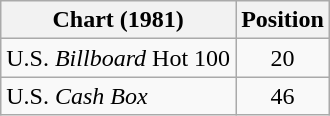<table class="wikitable">
<tr>
<th align="left">Chart (1981)</th>
<th style="text-align:center;">Position</th>
</tr>
<tr>
<td>U.S. <em>Billboard</em> Hot 100</td>
<td style="text-align:center;">20</td>
</tr>
<tr>
<td>U.S. <em>Cash Box</em> </td>
<td style="text-align:center;">46</td>
</tr>
</table>
